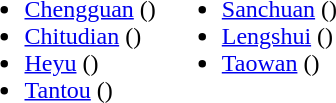<table>
<tr>
<td valign="top"><br><ul><li><a href='#'>Chengguan</a> ()</li><li><a href='#'>Chitudian</a> ()</li><li><a href='#'>Heyu</a> ()</li><li><a href='#'>Tantou</a> ()</li></ul></td>
<td valign="top"><br><ul><li><a href='#'>Sanchuan</a> ()</li><li><a href='#'>Lengshui</a> ()</li><li><a href='#'>Taowan</a> ()</li></ul></td>
</tr>
</table>
